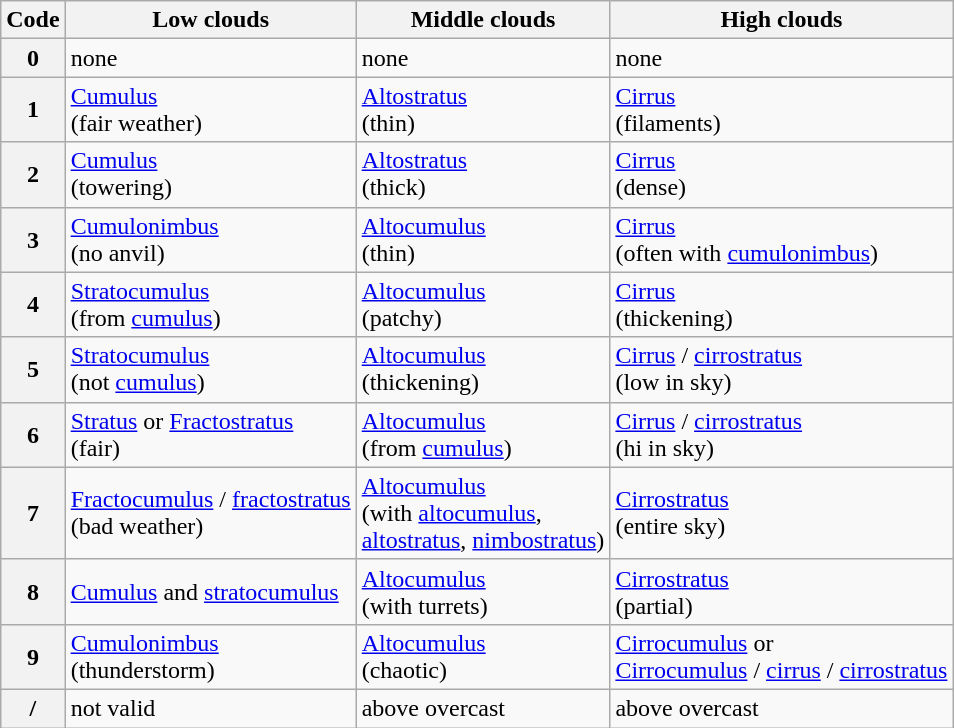<table class="wikitable">
<tr>
<th scope="col">Code</th>
<th scope="col">Low clouds</th>
<th scope="col">Middle clouds</th>
<th scope="col">High clouds</th>
</tr>
<tr>
<th scope="row">0</th>
<td>none</td>
<td>none</td>
<td>none</td>
</tr>
<tr>
<th scope="row">1</th>
<td><a href='#'>Cumulus</a><br>(fair weather)</td>
<td><a href='#'>Altostratus</a><br>(thin)</td>
<td><a href='#'>Cirrus</a><br>(filaments)</td>
</tr>
<tr>
<th scope="row">2</th>
<td><a href='#'>Cumulus</a><br>(towering)</td>
<td><a href='#'>Altostratus</a><br>(thick)</td>
<td><a href='#'>Cirrus</a><br>(dense)</td>
</tr>
<tr>
<th scope="row">3</th>
<td><a href='#'>Cumulonimbus</a><br>(no anvil)</td>
<td><a href='#'>Altocumulus</a><br>(thin)</td>
<td><a href='#'>Cirrus</a><br>(often with <a href='#'>cumulonimbus</a>)</td>
</tr>
<tr>
<th scope="row">4</th>
<td><a href='#'>Stratocumulus</a><br>(from <a href='#'>cumulus</a>)</td>
<td><a href='#'>Altocumulus</a><br>(patchy)</td>
<td><a href='#'>Cirrus</a><br>(thickening)</td>
</tr>
<tr>
<th scope="row">5</th>
<td><a href='#'>Stratocumulus</a><br>(not <a href='#'>cumulus</a>)</td>
<td><a href='#'>Altocumulus</a><br>(thickening)</td>
<td><a href='#'>Cirrus</a> / <a href='#'>cirrostratus</a><br>(low in sky)</td>
</tr>
<tr>
<th scope="row">6</th>
<td><a href='#'>Stratus</a> or <a href='#'>Fractostratus</a><br>(fair)</td>
<td><a href='#'>Altocumulus</a><br>(from <a href='#'>cumulus</a>)</td>
<td><a href='#'>Cirrus</a> / <a href='#'>cirrostratus</a><br>(hi in sky)</td>
</tr>
<tr>
<th scope="row">7</th>
<td><a href='#'>Fractocumulus</a> / <a href='#'>fractostratus</a><br>(bad weather)</td>
<td><a href='#'>Altocumulus</a><br>(with <a href='#'>altocumulus</a>,<br><a href='#'>altostratus</a>, <a href='#'>nimbostratus</a>)</td>
<td><a href='#'>Cirrostratus</a><br>(entire sky)</td>
</tr>
<tr>
<th scope="row">8</th>
<td><a href='#'>Cumulus</a> and <a href='#'>stratocumulus</a></td>
<td><a href='#'>Altocumulus</a><br>(with turrets)</td>
<td><a href='#'>Cirrostratus</a><br>(partial)</td>
</tr>
<tr>
<th scope="row">9</th>
<td><a href='#'>Cumulonimbus</a><br>(thunderstorm)</td>
<td><a href='#'>Altocumulus</a><br>(chaotic)</td>
<td><a href='#'>Cirrocumulus</a> or<br><a href='#'>Cirrocumulus</a> / <a href='#'>cirrus</a> / <a href='#'>cirrostratus</a></td>
</tr>
<tr>
<th scope="row">/</th>
<td>not valid</td>
<td>above overcast</td>
<td>above overcast</td>
</tr>
</table>
